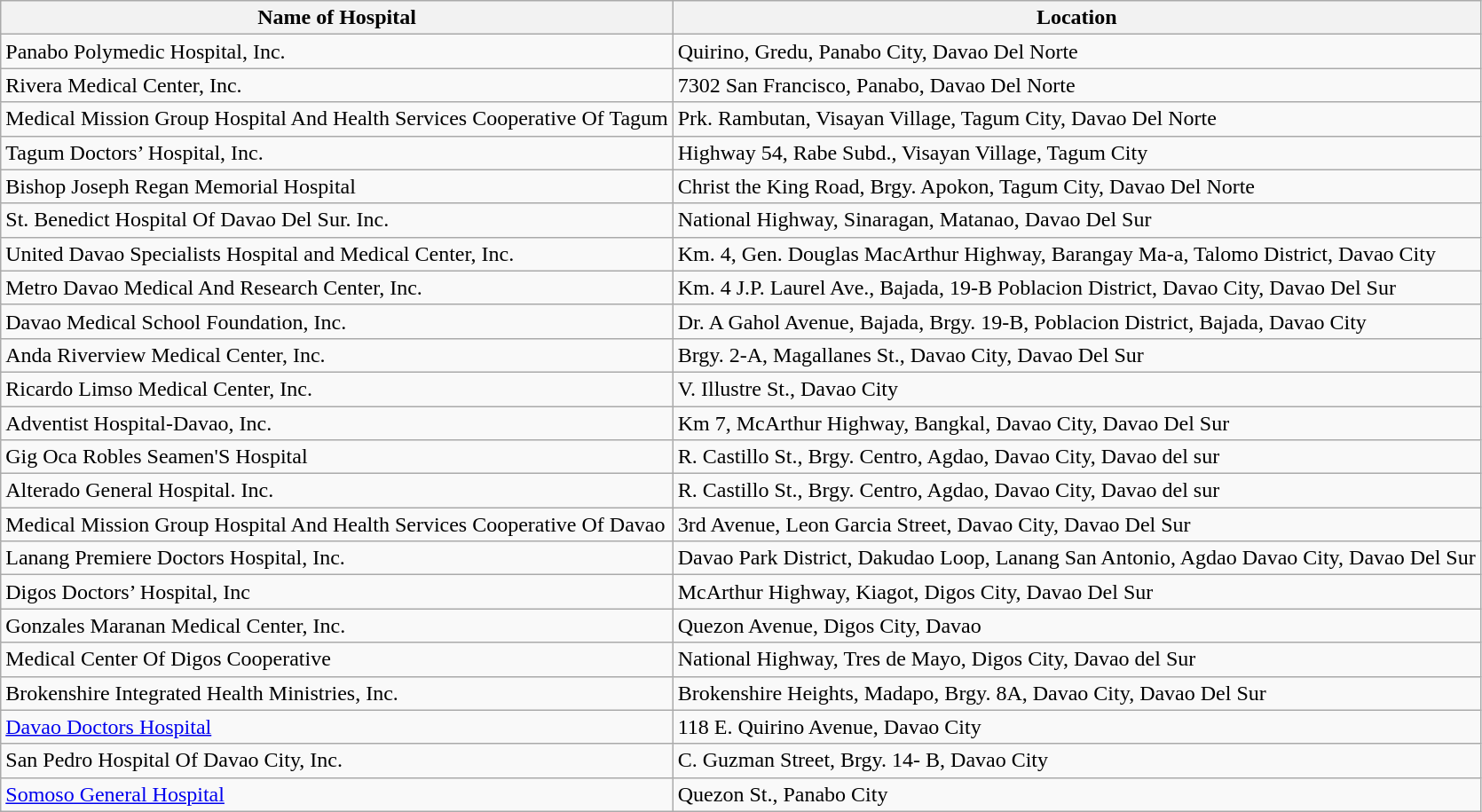<table class="wikitable">
<tr>
<th>Name of Hospital</th>
<th>Location</th>
</tr>
<tr style="vertical-align:middle;">
<td>Panabo Polymedic Hospital, Inc.</td>
<td>Quirino, Gredu, Panabo City, Davao Del Norte</td>
</tr>
<tr style="vertical-align:middle;">
<td>Rivera Medical Center, Inc.</td>
<td>7302 San Francisco, Panabo, Davao Del Norte</td>
</tr>
<tr style="vertical-align:middle;">
<td>Medical Mission Group Hospital And Health Services Cooperative Of Tagum</td>
<td>Prk. Rambutan, Visayan Village, Tagum City, Davao Del Norte</td>
</tr>
<tr style="vertical-align:middle;">
<td>Tagum Doctors’ Hospital, Inc.</td>
<td>Highway 54, Rabe Subd., Visayan Village, Tagum City</td>
</tr>
<tr style="vertical-align:middle;">
<td>Bishop Joseph Regan Memorial Hospital</td>
<td>Christ the King Road, Brgy. Apokon, Tagum City, Davao Del Norte</td>
</tr>
<tr style="vertical-align:middle;">
<td>St. Benedict Hospital Of Davao Del Sur. Inc.</td>
<td>National Highway, Sinaragan, Matanao, Davao Del Sur</td>
</tr>
<tr style="vertical-align:middle;">
<td>United Davao Specialists Hospital and Medical Center, Inc.</td>
<td>Km. 4, Gen. Douglas MacArthur Highway, Barangay Ma-a, Talomo District, Davao City</td>
</tr>
<tr style="vertical-align:middle;">
<td>Metro Davao Medical And Research Center, Inc.</td>
<td>Km. 4 J.P. Laurel Ave., Bajada, 19-B Poblacion District, Davao City, Davao Del Sur</td>
</tr>
<tr style="vertical-align:middle;">
<td>Davao Medical School Foundation, Inc.</td>
<td>Dr. A Gahol Avenue, Bajada, Brgy. 19-B, Poblacion District, Bajada, Davao City</td>
</tr>
<tr style="vertical-align:middle;">
<td>Anda Riverview Medical Center, Inc.</td>
<td>Brgy. 2-A, Magallanes St., Davao City, Davao Del Sur</td>
</tr>
<tr style="vertical-align:middle;">
<td>Ricardo Limso Medical Center, Inc.</td>
<td>V. Illustre St., Davao City</td>
</tr>
<tr style="vertical-align:middle;">
<td>Adventist Hospital-Davao, Inc.</td>
<td>Km 7, McArthur Highway, Bangkal, Davao City, Davao Del Sur</td>
</tr>
<tr style="vertical-align:middle;">
<td>Gig Oca Robles Seamen'S Hospital</td>
<td>R. Castillo St., Brgy. Centro, Agdao, Davao City, Davao del sur</td>
</tr>
<tr style="vertical-align:middle;">
<td>Alterado General Hospital. Inc.</td>
<td>R. Castillo St., Brgy. Centro, Agdao, Davao City, Davao del sur</td>
</tr>
<tr style="vertical-align:middle;">
<td>Medical Mission Group Hospital And Health Services Cooperative Of Davao</td>
<td>3rd Avenue, Leon Garcia Street, Davao City, Davao Del Sur</td>
</tr>
<tr style="vertical-align:middle;">
<td>Lanang Premiere Doctors Hospital, Inc.</td>
<td>Davao Park District, Dakudao Loop, Lanang San Antonio, Agdao Davao City, Davao Del Sur</td>
</tr>
<tr style="vertical-align:middle;">
<td>Digos Doctors’ Hospital, Inc</td>
<td>McArthur Highway, Kiagot, Digos City, Davao Del Sur</td>
</tr>
<tr style="vertical-align:middle;">
<td>Gonzales Maranan Medical Center, Inc.</td>
<td>Quezon Avenue, Digos City, Davao</td>
</tr>
<tr style="vertical-align:middle;">
<td>Medical Center Of Digos Cooperative</td>
<td>National Highway, Tres de Mayo, Digos City, Davao del Sur</td>
</tr>
<tr style="vertical-align:middle;">
<td>Brokenshire Integrated Health Ministries, Inc.</td>
<td>Brokenshire Heights, Madapo, Brgy. 8A, Davao City, Davao Del Sur</td>
</tr>
<tr style="vertical-align:middle;">
<td><a href='#'>Davao Doctors Hospital</a></td>
<td>118 E. Quirino Avenue, Davao City</td>
</tr>
<tr style="vertical-align:middle;">
<td>San Pedro Hospital Of Davao City, Inc.</td>
<td>C. Guzman Street, Brgy. 14- B, Davao City</td>
</tr>
<tr style="vertical-align:middle;">
<td><a href='#'>Somoso General Hospital</a></td>
<td>Quezon St., Panabo City</td>
</tr>
</table>
